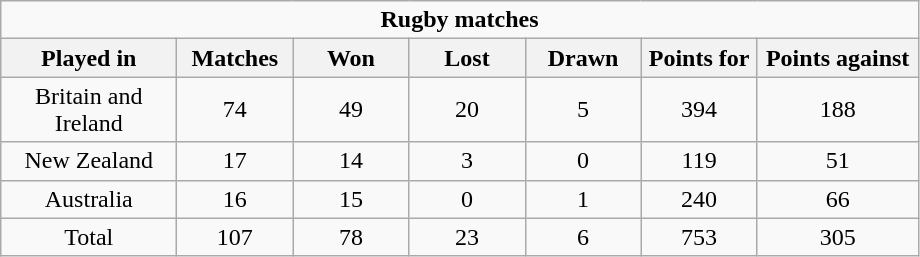<table class="wikitable" style="text-align:center">
<tr>
<td colspan=7><strong>Rugby matches</strong></td>
</tr>
<tr>
<th width="110">Played in</th>
<th width="70">Matches</th>
<th width="70">Won</th>
<th width="70">Lost</th>
<th width="70">Drawn</th>
<th width="70">Points for</th>
<th width="100">Points against</th>
</tr>
<tr>
<td>Britain and Ireland</td>
<td>74</td>
<td>49</td>
<td>20</td>
<td>5</td>
<td>394</td>
<td>188</td>
</tr>
<tr>
<td>New Zealand</td>
<td>17</td>
<td>14</td>
<td>3</td>
<td>0</td>
<td>119</td>
<td>51</td>
</tr>
<tr>
<td>Australia</td>
<td>16</td>
<td>15</td>
<td>0</td>
<td>1</td>
<td>240</td>
<td>66</td>
</tr>
<tr>
<td>Total</td>
<td>107</td>
<td>78</td>
<td>23</td>
<td>6</td>
<td>753</td>
<td>305</td>
</tr>
</table>
